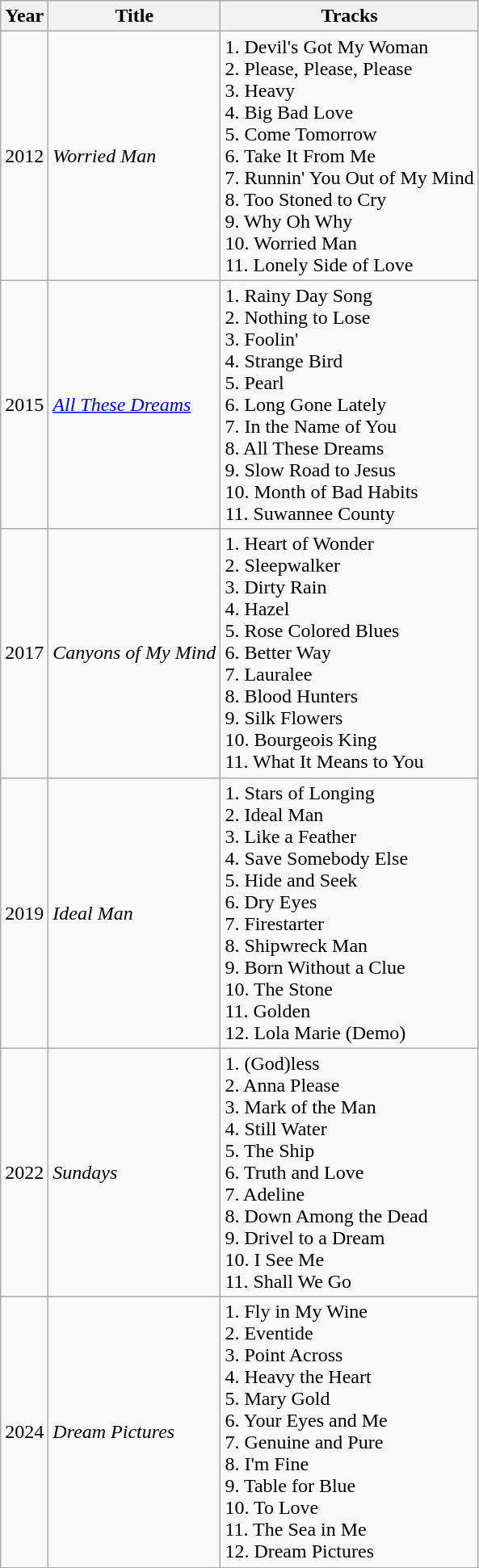<table class="wikitable">
<tr>
<th>Year</th>
<th>Title</th>
<th>Tracks</th>
</tr>
<tr>
<td>2012</td>
<td><em>Worried Man</em></td>
<td>1. Devil's Got My Woman<br>2. Please, Please, Please<br>3. Heavy<br>4. Big Bad Love<br>5. Come Tomorrow<br>6. Take It From Me<br>7. Runnin' You Out of My Mind<br>8. Too Stoned to Cry<br>9. Why Oh Why<br>10. Worried Man<br>11. Lonely Side of Love</td>
</tr>
<tr>
<td>2015</td>
<td><em><a href='#'>All These Dreams</a></em></td>
<td>1. Rainy Day Song<br>2. Nothing to Lose<br>3. Foolin'<br>4. Strange Bird<br>5. Pearl<br>6. Long Gone Lately<br>7. In the Name of You<br>8. All These Dreams<br>9. Slow Road to Jesus<br>10. Month of Bad Habits<br>11. Suwannee County</td>
</tr>
<tr>
<td>2017</td>
<td><em>Canyons of My Mind</em></td>
<td>1. Heart of Wonder<br>2. Sleepwalker<br>3. Dirty Rain<br>4. Hazel<br>5. Rose Colored Blues<br>6. Better Way<br>7. Lauralee<br>8. Blood Hunters<br>9. Silk Flowers<br>10. Bourgeois King<br>11. What It Means to You</td>
</tr>
<tr>
<td>2019</td>
<td><em>Ideal Man</em></td>
<td>1. Stars of Longing<br>2. Ideal Man<br>3. Like a Feather<br>4. Save Somebody Else<br>5. Hide and Seek<br>6. Dry Eyes<br>7. Firestarter<br>8. Shipwreck Man<br>9. Born Without a Clue<br>10. The Stone<br>11. Golden<br>12. Lola Marie (Demo)</td>
</tr>
<tr>
<td>2022</td>
<td><em>Sundays</em></td>
<td>1. (God)less<br>2. Anna Please<br>3. Mark of the Man<br>4. Still Water<br>5. The Ship<br>6. Truth and Love<br>7. Adeline<br>8. Down Among the Dead<br>9. Drivel to a Dream<br>10. I See Me<br>11. Shall We Go</td>
</tr>
<tr>
<td>2024</td>
<td><em>Dream Pictures</em></td>
<td>1. Fly in My Wine<br>2. Eventide<br>3. Point Across<br>4. Heavy the Heart<br>5. Mary Gold<br>6. Your Eyes and Me<br>7. Genuine and Pure<br>8. I'm Fine<br>9. Table for Blue<br>10. To Love<br>11. The Sea in Me<br>12. Dream Pictures</td>
</tr>
</table>
